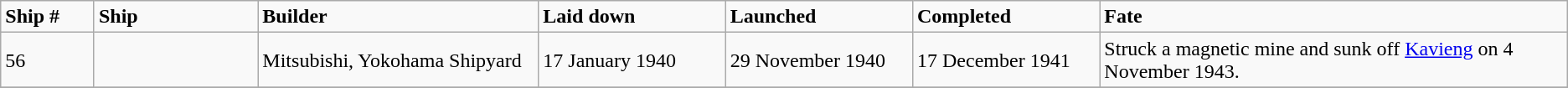<table class="wikitable">
<tr>
<td width="4%"><strong>Ship #</strong></td>
<td width="7%"><strong>Ship</strong></td>
<td width="12%"><strong>Builder</strong></td>
<td width="8%" bgcolor=><strong>Laid down</strong></td>
<td width="8%" bgcolor=><strong>Launched</strong></td>
<td width="8%" bgcolor=><strong>Completed</strong></td>
<td width="20%" bgcolor=><strong>Fate</strong></td>
</tr>
<tr>
<td>56</td>
<td></td>
<td>Mitsubishi, Yokohama Shipyard</td>
<td>17 January 1940</td>
<td>29 November 1940</td>
<td>17 December 1941</td>
<td>Struck a magnetic mine and sunk off <a href='#'>Kavieng</a> on 4 November 1943.</td>
</tr>
<tr>
</tr>
</table>
